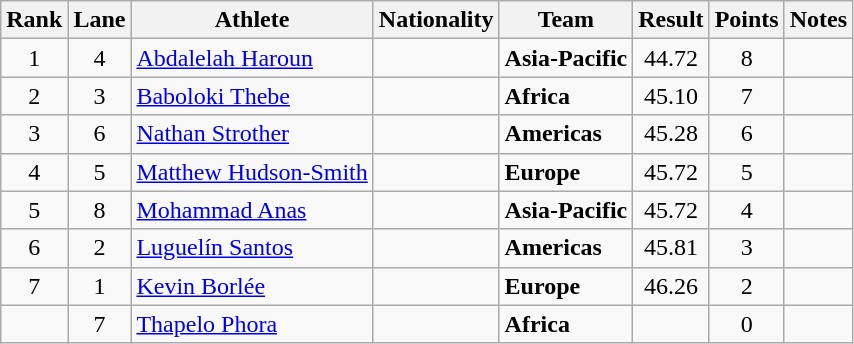<table class="wikitable sortable" style="text-align:center">
<tr>
<th>Rank</th>
<th>Lane</th>
<th>Athlete</th>
<th>Nationality</th>
<th>Team</th>
<th>Result</th>
<th>Points</th>
<th>Notes</th>
</tr>
<tr>
<td>1</td>
<td>4</td>
<td align="left"><a href='#'>Abdalelah Haroun</a></td>
<td align=left></td>
<td align=left><strong>Asia-Pacific</strong></td>
<td>44.72</td>
<td>8</td>
<td></td>
</tr>
<tr>
<td>2</td>
<td>3</td>
<td align="left"><a href='#'>Baboloki Thebe</a></td>
<td align=left></td>
<td align=left><strong>Africa</strong></td>
<td>45.10</td>
<td>7</td>
<td></td>
</tr>
<tr>
<td>3</td>
<td>6</td>
<td align="left"><a href='#'>Nathan Strother</a></td>
<td align=left></td>
<td align=left><strong>Americas</strong></td>
<td>45.28</td>
<td>6</td>
<td></td>
</tr>
<tr>
<td>4</td>
<td>5</td>
<td align="left"><a href='#'>Matthew Hudson-Smith</a></td>
<td align=left></td>
<td align=left><strong>Europe</strong></td>
<td>45.72</td>
<td>5</td>
<td></td>
</tr>
<tr>
<td>5</td>
<td>8</td>
<td align="left"><a href='#'>Mohammad Anas</a></td>
<td align=left></td>
<td align=left><strong>Asia-Pacific</strong></td>
<td>45.72</td>
<td>4</td>
<td></td>
</tr>
<tr>
<td>6</td>
<td>2</td>
<td align="left"><a href='#'>Luguelín Santos</a></td>
<td align=left></td>
<td align=left><strong>Americas</strong></td>
<td>45.81</td>
<td>3</td>
<td></td>
</tr>
<tr>
<td>7</td>
<td>1</td>
<td align="left"><a href='#'>Kevin Borlée</a></td>
<td align=left></td>
<td align=left><strong>Europe</strong></td>
<td>46.26</td>
<td>2</td>
<td></td>
</tr>
<tr>
<td></td>
<td>7</td>
<td align="left"><a href='#'>Thapelo Phora</a></td>
<td align=left></td>
<td align=left><strong>Africa</strong></td>
<td></td>
<td>0</td>
<td></td>
</tr>
</table>
